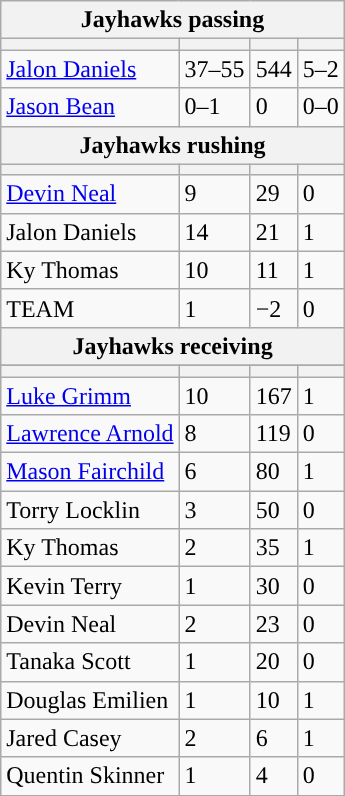<table class="wikitable plainrowheaders">
<tr>
<th colspan="6">Jayhawks passing</th>
</tr>
<tr>
<th scope="col"></th>
<th scope="col"></th>
<th scope="col"></th>
<th scope="col"></th>
</tr>
<tr>
<td><a href='#'>Jalon Daniels</a></td>
<td>37–55</td>
<td>544</td>
<td>5–2</td>
</tr>
<tr>
<td><a href='#'>Jason Bean</a></td>
<td>0–1</td>
<td>0</td>
<td>0–0</td>
</tr>
<tr>
<th colspan="6">Jayhawks rushing</th>
</tr>
<tr>
<th scope="col"></th>
<th scope="col"></th>
<th scope="col"></th>
<th scope="col"></th>
</tr>
<tr>
<td><a href='#'>Devin Neal</a></td>
<td>9</td>
<td>29</td>
<td>0</td>
</tr>
<tr>
<td>Jalon Daniels</td>
<td>14</td>
<td>21</td>
<td>1</td>
</tr>
<tr>
<td>Ky Thomas</td>
<td>10</td>
<td>11</td>
<td>1</td>
</tr>
<tr>
<td>TEAM</td>
<td>1</td>
<td>−2</td>
<td>0</td>
</tr>
<tr>
<th colspan="6">Jayhawks receiving</th>
</tr>
<tr>
</tr>
<tr>
<th scope="col"></th>
<th scope="col"></th>
<th scope="col"></th>
<th scope="col"></th>
</tr>
<tr>
<td><a href='#'>Luke Grimm</a></td>
<td>10</td>
<td>167</td>
<td>1</td>
</tr>
<tr>
<td><a href='#'>Lawrence Arnold</a></td>
<td>8</td>
<td>119</td>
<td>0</td>
</tr>
<tr>
<td><a href='#'>Mason Fairchild</a></td>
<td>6</td>
<td>80</td>
<td>1</td>
</tr>
<tr>
<td>Torry Locklin</td>
<td>3</td>
<td>50</td>
<td>0</td>
</tr>
<tr>
<td>Ky Thomas</td>
<td>2</td>
<td>35</td>
<td>1</td>
</tr>
<tr>
<td>Kevin Terry</td>
<td>1</td>
<td>30</td>
<td>0</td>
</tr>
<tr>
<td>Devin Neal</td>
<td>2</td>
<td>23</td>
<td>0</td>
</tr>
<tr>
<td>Tanaka Scott</td>
<td>1</td>
<td>20</td>
<td>0</td>
</tr>
<tr>
<td>Douglas Emilien</td>
<td>1</td>
<td>10</td>
<td>1</td>
</tr>
<tr>
<td>Jared Casey</td>
<td>2</td>
<td>6</td>
<td>1</td>
</tr>
<tr>
<td>Quentin Skinner</td>
<td>1</td>
<td>4</td>
<td>0</td>
</tr>
<tr>
</tr>
</table>
